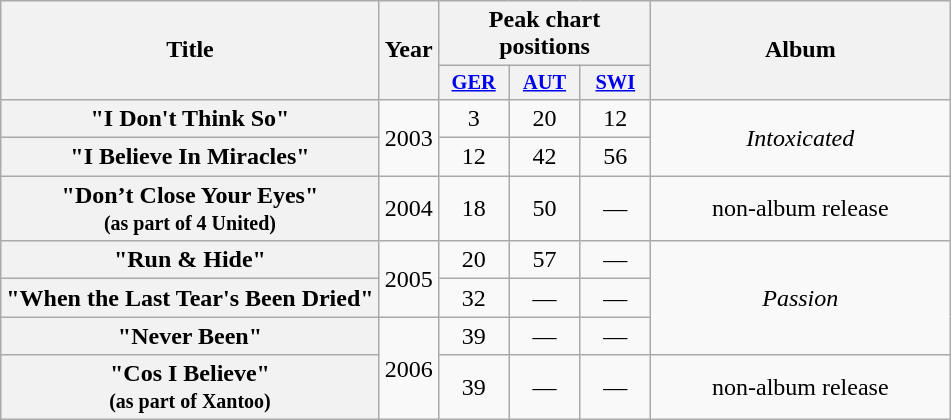<table class="wikitable plainrowheaders" style="text-align:center;">
<tr>
<th scope="col" rowspan="2">Title</th>
<th scope="col" rowspan="2">Year</th>
<th scope="col" colspan="3">Peak chart positions</th>
<th scope="col" rowspan="2" style="width:12em;">Album</th>
</tr>
<tr>
<th scope="col" style="width:3em;font-size:85%;"><a href='#'>GER</a><br></th>
<th scope="col" style="width:3em;font-size:85%;"><a href='#'>AUT</a><br></th>
<th scope="col" style="width:3em;font-size:85%;"><a href='#'>SWI</a><br></th>
</tr>
<tr>
<th scope="row">"I Don't Think So"</th>
<td rowspan="2">2003</td>
<td>3</td>
<td>20</td>
<td>12</td>
<td rowspan="2"><em>Intoxicated</em></td>
</tr>
<tr>
<th scope="row">"I Believe In Miracles"</th>
<td>12</td>
<td>42</td>
<td>56</td>
</tr>
<tr>
<th scope="row">"Don’t Close Your Eyes" <br> <small>(as part of 4 United)</small></th>
<td>2004</td>
<td>18</td>
<td>50</td>
<td>—</td>
<td rowspan="1">non-album release</td>
</tr>
<tr>
<th scope="row">"Run & Hide"</th>
<td rowspan="2">2005</td>
<td>20</td>
<td>57</td>
<td>—</td>
<td rowspan="3"><em>Passion</em></td>
</tr>
<tr>
<th scope="row">"When the Last Tear's Been Dried"</th>
<td>32</td>
<td>—</td>
<td>—</td>
</tr>
<tr>
<th scope="row">"Never Been"</th>
<td rowspan="2">2006</td>
<td>39</td>
<td>—</td>
<td>—</td>
</tr>
<tr>
<th scope="row">"Cos I Believe" <br> <small>(as part of Xantoo)</small></th>
<td>39</td>
<td>—</td>
<td>—</td>
<td rowspan="1">non-album release</td>
</tr>
</table>
